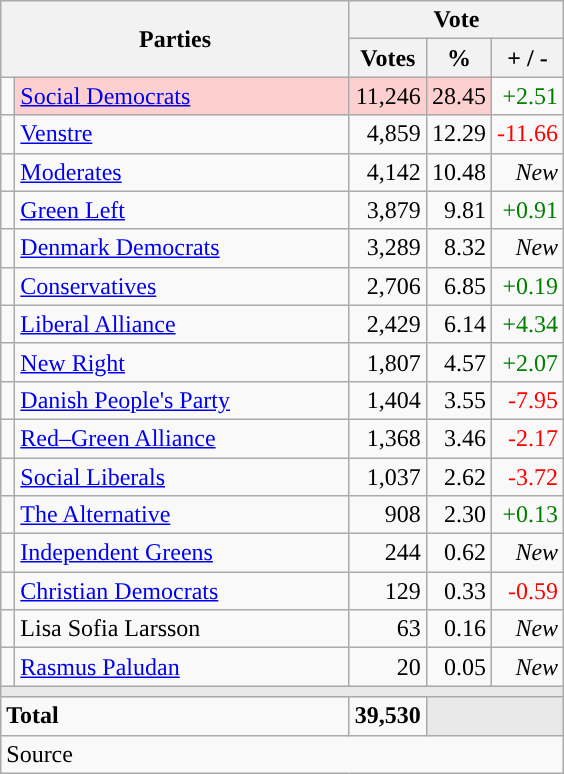<table class="wikitable" style="text-align:right;">
<tr>
<th style="text-align:centre;" rowspan="2" colspan="2" width="225">Parties</th>
<th colspan="3">Vote</th>
</tr>
<tr>
<th width="15">Votes</th>
<th width="15">%</th>
<th width="15">+ / -</th>
</tr>
<tr>
<td width="2" style="color:inherit;background:"></td>
<td bgcolor=#fbd0ce  align="left"><a href='#'>Social Democrats</a></td>
<td bgcolor=#fbd0ce>11,246</td>
<td bgcolor=#fbd0ce>28.45</td>
<td style=color:green;>+2.51</td>
</tr>
<tr>
<td width="2" style="color:inherit;background:"></td>
<td align="left"><a href='#'>Venstre</a></td>
<td>4,859</td>
<td>12.29</td>
<td style=color:red;>-11.66</td>
</tr>
<tr>
<td width="2" style="color:inherit;background:"></td>
<td align="left"><a href='#'>Moderates</a></td>
<td>4,142</td>
<td>10.48</td>
<td><em>New</em></td>
</tr>
<tr>
<td width="2" style="color:inherit;background:"></td>
<td align="left"><a href='#'>Green Left</a></td>
<td>3,879</td>
<td>9.81</td>
<td style=color:green;>+0.91</td>
</tr>
<tr>
<td width="2" style="color:inherit;background:"></td>
<td align="left"><a href='#'>Denmark Democrats</a></td>
<td>3,289</td>
<td>8.32</td>
<td><em>New</em></td>
</tr>
<tr>
<td width="2" style="color:inherit;background:"></td>
<td align="left"><a href='#'>Conservatives</a></td>
<td>2,706</td>
<td>6.85</td>
<td style=color:green;>+0.19</td>
</tr>
<tr>
<td width="2" style="color:inherit;background:"></td>
<td align="left"><a href='#'>Liberal Alliance</a></td>
<td>2,429</td>
<td>6.14</td>
<td style=color:green;>+4.34</td>
</tr>
<tr>
<td width="2" style="color:inherit;background:"></td>
<td align="left"><a href='#'>New Right</a></td>
<td>1,807</td>
<td>4.57</td>
<td style=color:green;>+2.07</td>
</tr>
<tr>
<td width="2" style="color:inherit;background:"></td>
<td align="left"><a href='#'>Danish People's Party</a></td>
<td>1,404</td>
<td>3.55</td>
<td style=color:red;>-7.95</td>
</tr>
<tr>
<td width="2" style="color:inherit;background:"></td>
<td align="left"><a href='#'>Red–Green Alliance</a></td>
<td>1,368</td>
<td>3.46</td>
<td style=color:red;>-2.17</td>
</tr>
<tr>
<td width="2" style="color:inherit;background:"></td>
<td align="left"><a href='#'>Social Liberals</a></td>
<td>1,037</td>
<td>2.62</td>
<td style=color:red;>-3.72</td>
</tr>
<tr>
<td width="2" style="color:inherit;background:"></td>
<td align="left"><a href='#'>The Alternative</a></td>
<td>908</td>
<td>2.30</td>
<td style=color:green;>+0.13</td>
</tr>
<tr>
<td width="2" style="color:inherit;background:"></td>
<td align="left"><a href='#'>Independent Greens</a></td>
<td>244</td>
<td>0.62</td>
<td><em>New</em></td>
</tr>
<tr>
<td width="2" style="color:inherit;background:"></td>
<td align="left"><a href='#'>Christian Democrats</a></td>
<td>129</td>
<td>0.33</td>
<td style=color:red;>-0.59</td>
</tr>
<tr>
<td width="2" style="color:inherit;background:"></td>
<td align="left">Lisa Sofia Larsson</td>
<td>63</td>
<td>0.16</td>
<td><em>New</em></td>
</tr>
<tr>
<td width="2" style="color:inherit;background:"></td>
<td align="left"><a href='#'>Rasmus Paludan</a></td>
<td>20</td>
<td>0.05</td>
<td><em>New</em></td>
</tr>
<tr>
<td colspan="7" bgcolor="#E9E9E9"></td>
</tr>
<tr>
<td align="left" colspan="2"><strong>Total</strong></td>
<td><strong>39,530</strong></td>
<td bgcolor="#E9E9E9" colspan="2"></td>
</tr>
<tr>
<td align="left" colspan="6">Source</td>
</tr>
</table>
